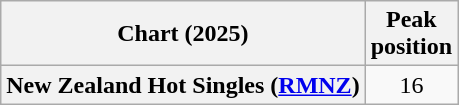<table class="wikitable sortable plainrowheaders" style="text-align:center">
<tr>
<th scope="col">Chart (2025)</th>
<th scope="col">Peak<br>position</th>
</tr>
<tr>
<th scope="row">New Zealand Hot Singles (<a href='#'>RMNZ</a>)</th>
<td>16</td>
</tr>
</table>
